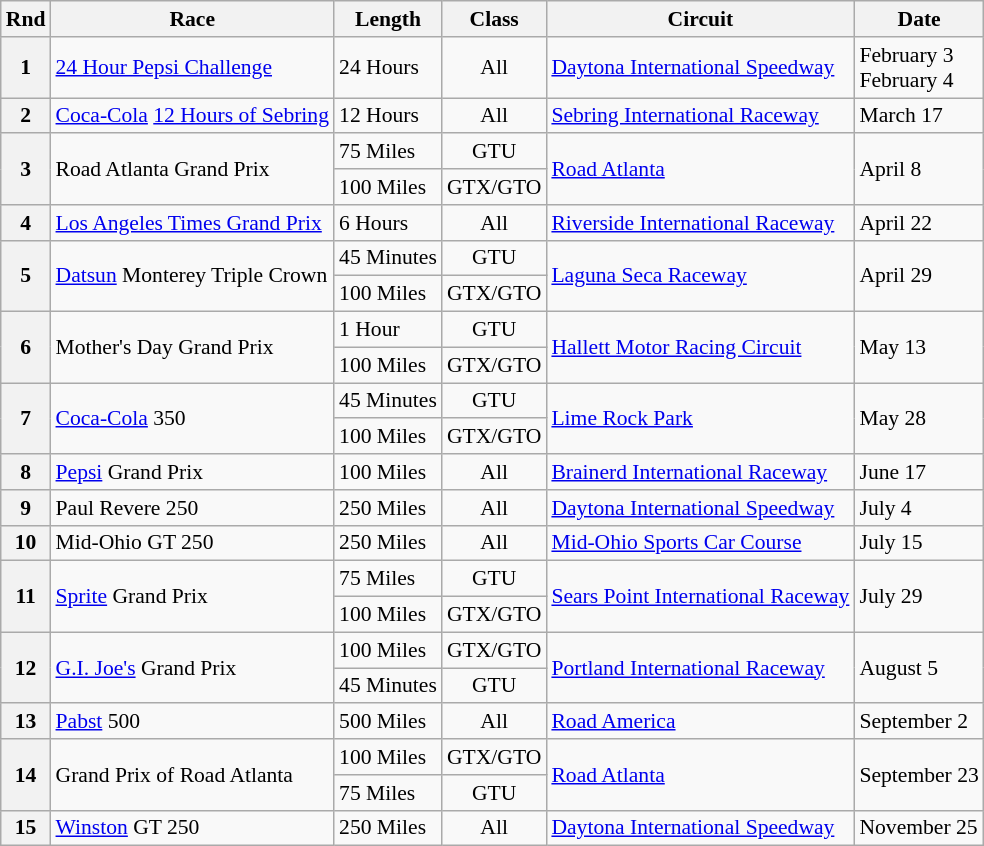<table class="wikitable" style="font-size: 90%;">
<tr>
<th>Rnd</th>
<th>Race</th>
<th>Length</th>
<th>Class</th>
<th>Circuit</th>
<th>Date</th>
</tr>
<tr>
<th>1</th>
<td><a href='#'>24 Hour Pepsi Challenge</a></td>
<td>24 Hours</td>
<td align="center">All</td>
<td><a href='#'>Daytona International Speedway</a></td>
<td>February 3<br>February 4</td>
</tr>
<tr>
<th>2</th>
<td><a href='#'>Coca-Cola</a> <a href='#'>12 Hours of Sebring</a></td>
<td>12 Hours</td>
<td align="center">All</td>
<td><a href='#'>Sebring International Raceway</a></td>
<td>March 17</td>
</tr>
<tr>
<th rowspan=2>3</th>
<td rowspan=2>Road Atlanta Grand Prix</td>
<td>75 Miles</td>
<td align="center">GTU</td>
<td rowspan=2><a href='#'>Road Atlanta</a></td>
<td rowspan=2>April 8</td>
</tr>
<tr>
<td>100 Miles</td>
<td align="center">GTX/GTO</td>
</tr>
<tr>
<th>4</th>
<td><a href='#'>Los Angeles Times Grand Prix</a></td>
<td>6 Hours</td>
<td align="center">All</td>
<td><a href='#'>Riverside International Raceway</a></td>
<td>April 22</td>
</tr>
<tr>
<th rowspan=2>5</th>
<td rowspan=2><a href='#'>Datsun</a> Monterey Triple Crown</td>
<td>45 Minutes</td>
<td align="center">GTU</td>
<td rowspan=2><a href='#'>Laguna Seca Raceway</a></td>
<td rowspan=2>April 29</td>
</tr>
<tr>
<td>100 Miles</td>
<td align="center">GTX/GTO</td>
</tr>
<tr>
<th rowspan=2>6</th>
<td rowspan=2>Mother's Day Grand Prix</td>
<td>1 Hour</td>
<td align="center">GTU</td>
<td rowspan=2><a href='#'>Hallett Motor Racing Circuit</a></td>
<td rowspan=2>May 13</td>
</tr>
<tr>
<td>100 Miles</td>
<td align="center">GTX/GTO</td>
</tr>
<tr>
<th rowspan=2>7</th>
<td rowspan=2><a href='#'>Coca-Cola</a> 350</td>
<td>45 Minutes</td>
<td align="center">GTU</td>
<td rowspan=2><a href='#'>Lime Rock Park</a></td>
<td rowspan=2>May 28</td>
</tr>
<tr>
<td>100 Miles</td>
<td align="center">GTX/GTO</td>
</tr>
<tr>
<th>8</th>
<td><a href='#'>Pepsi</a> Grand Prix</td>
<td>100 Miles</td>
<td align="center">All</td>
<td><a href='#'>Brainerd International Raceway</a></td>
<td>June 17</td>
</tr>
<tr>
<th>9</th>
<td>Paul Revere 250</td>
<td>250 Miles</td>
<td align="center">All</td>
<td><a href='#'>Daytona International Speedway</a></td>
<td>July 4</td>
</tr>
<tr>
<th>10</th>
<td>Mid-Ohio GT 250</td>
<td>250 Miles</td>
<td align="center">All</td>
<td><a href='#'>Mid-Ohio Sports Car Course</a></td>
<td>July 15</td>
</tr>
<tr>
<th rowspan=2>11</th>
<td rowspan=2><a href='#'>Sprite</a> Grand Prix</td>
<td>75 Miles</td>
<td align="center">GTU</td>
<td rowspan=2><a href='#'>Sears Point International Raceway</a></td>
<td rowspan=2>July 29</td>
</tr>
<tr>
<td>100 Miles</td>
<td align="center">GTX/GTO</td>
</tr>
<tr>
<th rowspan=2>12</th>
<td rowspan=2><a href='#'>G.I. Joe's</a> Grand Prix</td>
<td>100 Miles</td>
<td align="center">GTX/GTO</td>
<td rowspan=2><a href='#'>Portland International Raceway</a></td>
<td rowspan=2>August 5</td>
</tr>
<tr>
<td>45 Minutes</td>
<td align="center">GTU</td>
</tr>
<tr>
<th>13</th>
<td><a href='#'>Pabst</a> 500</td>
<td>500 Miles</td>
<td align="center">All</td>
<td><a href='#'>Road America</a></td>
<td>September 2</td>
</tr>
<tr>
<th rowspan=2>14</th>
<td rowspan=2>Grand Prix of Road Atlanta</td>
<td>100 Miles</td>
<td align="center">GTX/GTO</td>
<td rowspan=2><a href='#'>Road Atlanta</a></td>
<td rowspan=2>September 23</td>
</tr>
<tr>
<td>75 Miles</td>
<td align="center">GTU</td>
</tr>
<tr>
<th>15</th>
<td><a href='#'>Winston</a> GT 250</td>
<td>250 Miles</td>
<td align="center">All</td>
<td><a href='#'>Daytona International Speedway</a></td>
<td>November 25</td>
</tr>
</table>
